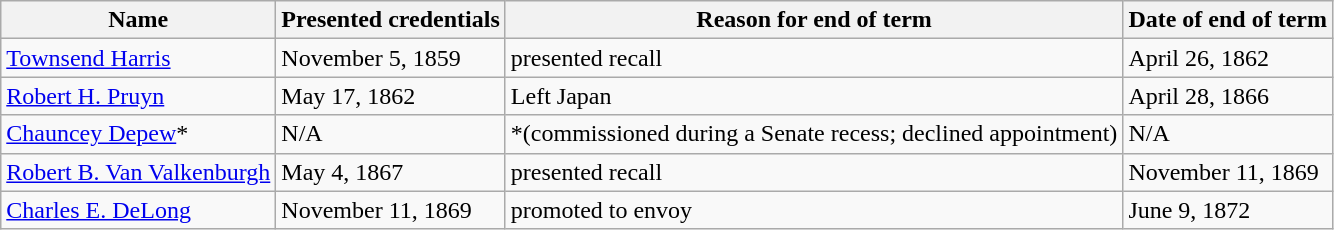<table class="wikitable">
<tr>
<th>Name</th>
<th>Presented credentials</th>
<th>Reason for end of term</th>
<th>Date of end of term</th>
</tr>
<tr>
<td><a href='#'>Townsend Harris</a></td>
<td>November 5, 1859</td>
<td>presented recall</td>
<td>April 26, 1862</td>
</tr>
<tr>
<td><a href='#'>Robert H. Pruyn</a></td>
<td>May 17, 1862</td>
<td>Left Japan</td>
<td>April 28, 1866</td>
</tr>
<tr>
<td><a href='#'>Chauncey Depew</a>*</td>
<td>N/A</td>
<td>*(commissioned during a Senate recess; declined appointment)</td>
<td>N/A</td>
</tr>
<tr>
<td><a href='#'>Robert B. Van Valkenburgh</a></td>
<td>May 4, 1867</td>
<td>presented recall</td>
<td>November 11, 1869</td>
</tr>
<tr>
<td><a href='#'>Charles E. DeLong</a></td>
<td>November 11, 1869</td>
<td>promoted to envoy</td>
<td>June 9, 1872</td>
</tr>
</table>
